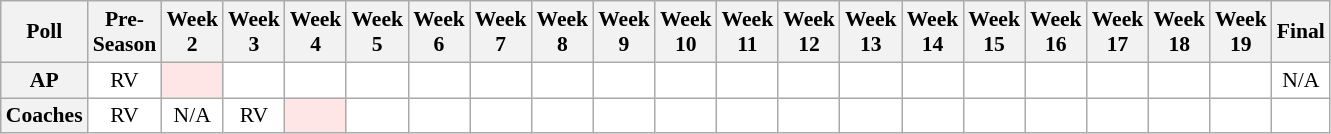<table class="wikitable" style="white-space:nowrap;font-size:90%">
<tr>
<th>Poll</th>
<th>Pre-<br>Season</th>
<th>Week<br>2</th>
<th>Week<br>3</th>
<th>Week<br>4</th>
<th>Week<br>5</th>
<th>Week<br>6</th>
<th>Week<br>7</th>
<th>Week<br>8</th>
<th>Week<br>9</th>
<th>Week<br>10</th>
<th>Week<br>11</th>
<th>Week<br>12</th>
<th>Week<br>13</th>
<th>Week<br>14</th>
<th>Week<br>15</th>
<th>Week<br>16</th>
<th>Week<br>17</th>
<th>Week<br>18</th>
<th>Week<br>19</th>
<th>Final</th>
</tr>
<tr style="text-align:center;">
<th>AP</th>
<td style="background:#FFF;">RV</td>
<td style="background:#FFE6E6;"></td>
<td style="background:#FFF;"></td>
<td style="background:#FFF;"></td>
<td style="background:#FFF;"></td>
<td style="background:#FFF;"></td>
<td style="background:#FFF;"></td>
<td style="background:#FFF;"></td>
<td style="background:#FFF;"></td>
<td style="background:#FFF;"></td>
<td style="background:#FFF;"></td>
<td style="background:#FFF;"></td>
<td style="background:#FFF;"></td>
<td style="background:#FFF;"></td>
<td style="background:#FFF;"></td>
<td style="background:#FFF;"></td>
<td style="background:#FFF;"></td>
<td style="background:#FFF;"></td>
<td style="background:#FFF;"></td>
<td style="background:#FFF;">N/A</td>
</tr>
<tr style="text-align:center;">
<th>Coaches</th>
<td style="background:#FFF;">RV</td>
<td style="background:#FFF;">N/A</td>
<td style="background:#FFF;">RV</td>
<td style="background:#FFE6E6;"></td>
<td style="background:#FFF;"></td>
<td style="background:#FFF;"></td>
<td style="background:#FFF;"></td>
<td style="background:#FFF;"></td>
<td style="background:#FFF;"></td>
<td style="background:#FFF;"></td>
<td style="background:#FFF;"></td>
<td style="background:#FFF;"></td>
<td style="background:#FFF;"></td>
<td style="background:#FFF;"></td>
<td style="background:#FFF;"></td>
<td style="background:#FFF;"></td>
<td style="background:#FFF;"></td>
<td style="background:#FFF;"></td>
<td style="background:#FFF;"></td>
<td style="background:#FFF;"></td>
</tr>
</table>
